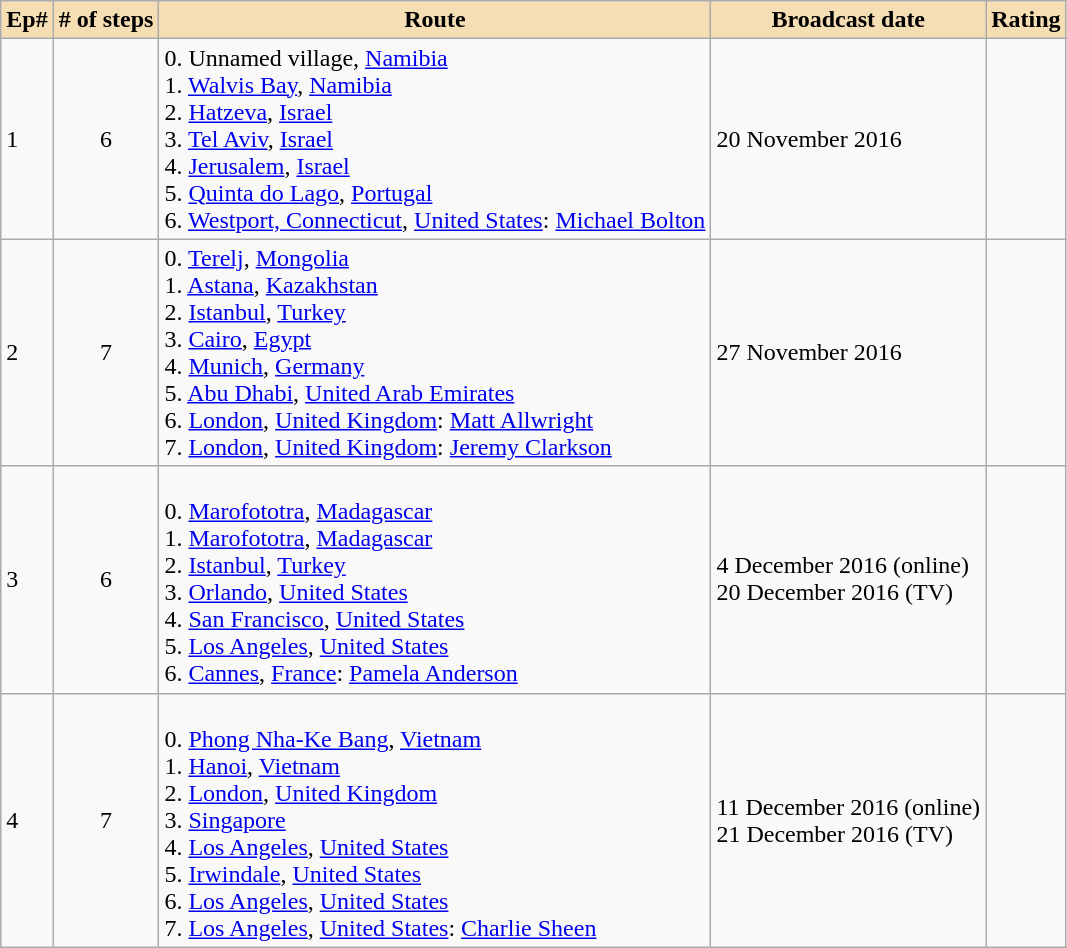<table class="wikitable">
<tr>
<th style="background:wheat;">Ep#</th>
<th style="background:wheat;"># of steps</th>
<th style="background:wheat;">Route</th>
<th style="background:wheat;">Broadcast date</th>
<th style="background:wheat;">Rating</th>
</tr>
<tr>
<td>1</td>
<td align=center>6</td>
<td>0. Unnamed village, <a href='#'>Namibia</a><br> 1. <a href='#'>Walvis Bay</a>, <a href='#'>Namibia</a> <br> 2. <a href='#'>Hatzeva</a>, <a href='#'>Israel</a>  <br> 3. <a href='#'>Tel Aviv</a>, <a href='#'>Israel</a> <br> 4. <a href='#'>Jerusalem</a>, <a href='#'>Israel</a> <br> 5. <a href='#'>Quinta do Lago</a>, <a href='#'>Portugal</a> <br> 6. <a href='#'>Westport, Connecticut</a>, <a href='#'>United States</a>: <a href='#'>Michael Bolton</a> <br></td>
<td>20 November 2016</td>
<td></td>
</tr>
<tr>
<td>2</td>
<td align=center>7</td>
<td>0. <a href='#'>Terelj</a>, <a href='#'>Mongolia</a><br> 1. <a href='#'>Astana</a>, <a href='#'>Kazakhstan</a> <br> 2. <a href='#'>Istanbul</a>, <a href='#'>Turkey</a>  <br> 3. <a href='#'>Cairo</a>, <a href='#'>Egypt</a> <br> 4. <a href='#'>Munich</a>, <a href='#'>Germany</a> <br> 5. <a href='#'>Abu Dhabi</a>, <a href='#'>United Arab Emirates</a> <br> 6. <a href='#'>London</a>, <a href='#'>United Kingdom</a>: <a href='#'>Matt Allwright</a> <br> 7. <a href='#'>London</a>, <a href='#'>United Kingdom</a>: <a href='#'>Jeremy Clarkson</a> <br></td>
<td>27 November 2016</td>
<td></td>
</tr>
<tr>
<td>3</td>
<td align=center>6</td>
<td><br>0. <a href='#'>Marofototra</a>, <a href='#'>Madagascar</a> <br> 
1. <a href='#'>Marofototra</a>, <a href='#'>Madagascar</a> <br> 
2. <a href='#'>Istanbul</a>, <a href='#'>Turkey</a> <br> 
3. <a href='#'>Orlando</a>, <a href='#'>United States</a> <br> 
4. <a href='#'>San Francisco</a>, <a href='#'>United States</a> <br> 
5. <a href='#'>Los Angeles</a>, <a href='#'>United States</a> <br> 
6. <a href='#'>Cannes</a>, <a href='#'>France</a>: <a href='#'>Pamela Anderson</a> <br></td>
<td>4 December 2016 (online) <br> 20 December 2016 (TV)</td>
<td></td>
</tr>
<tr>
<td>4</td>
<td align=center>7</td>
<td><br>0. <a href='#'>Phong Nha-Ke Bang</a>, <a href='#'>Vietnam</a> <br> 
1. <a href='#'>Hanoi</a>, <a href='#'>Vietnam</a> <br> 
2. <a href='#'>London</a>, <a href='#'>United Kingdom</a> <br> 
3. <a href='#'>Singapore</a> <br> 
4. <a href='#'>Los Angeles</a>, <a href='#'>United States</a> <br> 
5. <a href='#'>Irwindale</a>, <a href='#'>United States</a> <br> 
6. <a href='#'>Los Angeles</a>, <a href='#'>United States</a> <br>
7. <a href='#'>Los Angeles</a>, <a href='#'>United States</a>: <a href='#'>Charlie Sheen</a> <br></td>
<td>11 December 2016 (online) <br> 21 December 2016 (TV)</td>
<td></td>
</tr>
</table>
